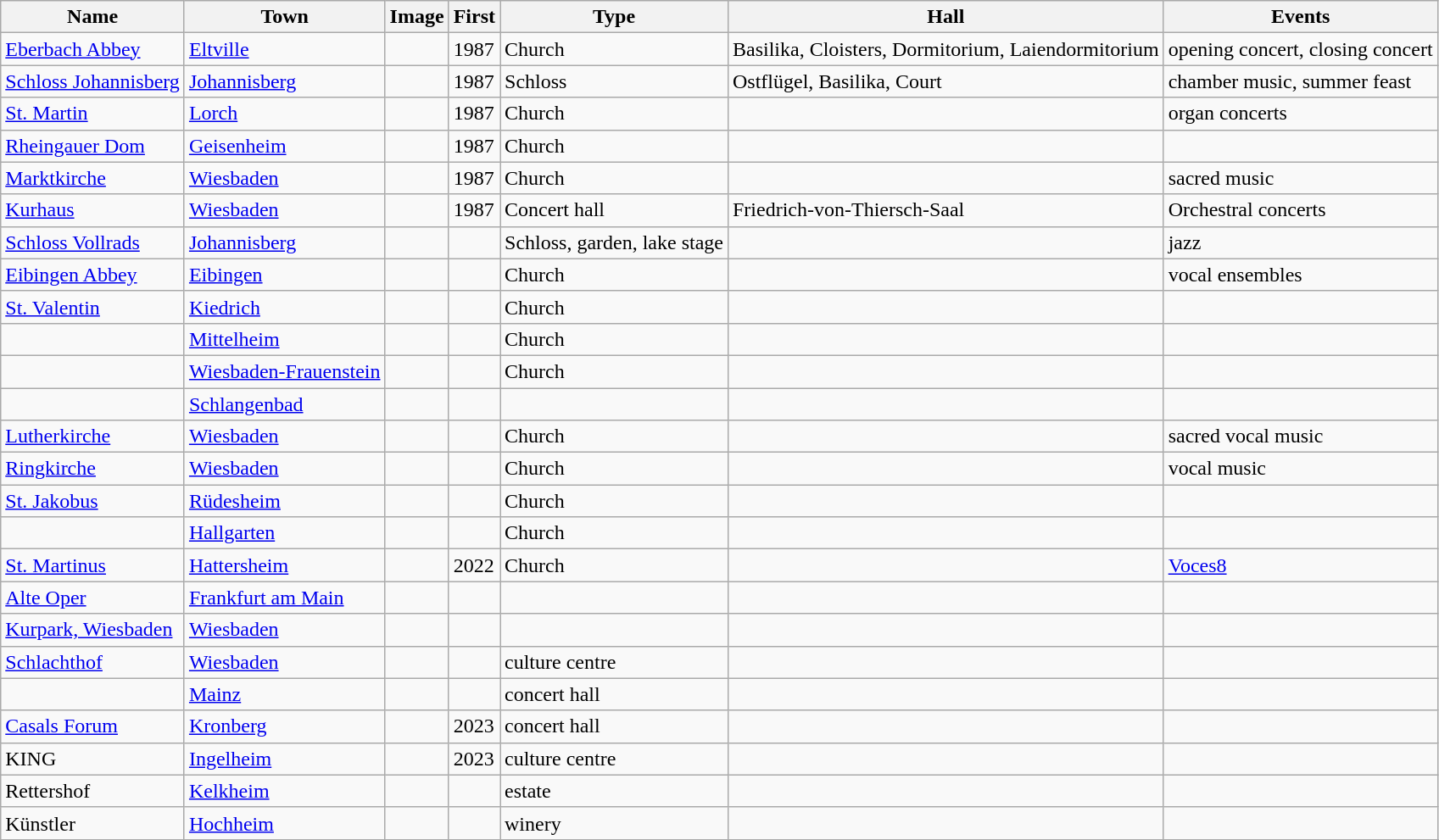<table class="wikitable plainrowheaders">
<tr>
<th scope="col">Name</th>
<th scope="col">Town</th>
<th scope="col">Image</th>
<th scope="col">First</th>
<th scope="col">Type</th>
<th scope="col">Hall</th>
<th scope="col">Events</th>
</tr>
<tr>
<td><a href='#'>Eberbach Abbey</a></td>
<td><a href='#'>Eltville</a></td>
<td></td>
<td>1987</td>
<td>Church</td>
<td>Basilika, Cloisters, Dormitorium, Laiendormitorium</td>
<td>opening concert, closing concert</td>
</tr>
<tr>
<td><a href='#'>Schloss Johannisberg</a></td>
<td><a href='#'>Johannisberg</a></td>
<td></td>
<td>1987</td>
<td>Schloss</td>
<td>Ostflügel, Basilika, Court</td>
<td>chamber music, summer feast</td>
</tr>
<tr>
<td><a href='#'>St. Martin</a></td>
<td><a href='#'>Lorch</a></td>
<td></td>
<td>1987</td>
<td>Church</td>
<td></td>
<td>organ concerts</td>
</tr>
<tr>
<td><a href='#'>Rheingauer Dom</a></td>
<td><a href='#'>Geisenheim</a></td>
<td></td>
<td>1987</td>
<td>Church</td>
<td></td>
<td></td>
</tr>
<tr>
<td><a href='#'>Marktkirche</a></td>
<td><a href='#'>Wiesbaden</a></td>
<td></td>
<td>1987</td>
<td>Church</td>
<td></td>
<td>sacred music</td>
</tr>
<tr>
<td><a href='#'>Kurhaus</a></td>
<td><a href='#'>Wiesbaden</a></td>
<td></td>
<td>1987</td>
<td>Concert hall</td>
<td>Friedrich-von-Thiersch-Saal</td>
<td>Orchestral concerts</td>
</tr>
<tr>
<td><a href='#'>Schloss Vollrads</a></td>
<td><a href='#'>Johannisberg</a></td>
<td></td>
<td></td>
<td>Schloss, garden, lake stage</td>
<td></td>
<td>jazz</td>
</tr>
<tr>
<td><a href='#'>Eibingen Abbey</a></td>
<td><a href='#'>Eibingen</a></td>
<td></td>
<td></td>
<td>Church</td>
<td></td>
<td>vocal ensembles</td>
</tr>
<tr>
<td><a href='#'>St. Valentin</a></td>
<td><a href='#'>Kiedrich</a></td>
<td></td>
<td></td>
<td>Church</td>
<td></td>
<td></td>
</tr>
<tr>
<td></td>
<td><a href='#'>Mittelheim</a></td>
<td></td>
<td></td>
<td>Church</td>
<td></td>
<td></td>
</tr>
<tr>
<td></td>
<td><a href='#'>Wiesbaden-Frauenstein</a></td>
<td></td>
<td></td>
<td>Church</td>
<td></td>
<td></td>
</tr>
<tr>
<td></td>
<td><a href='#'>Schlangenbad</a></td>
<td></td>
<td></td>
<td></td>
<td></td>
<td></td>
</tr>
<tr>
<td><a href='#'>Lutherkirche</a></td>
<td><a href='#'>Wiesbaden</a></td>
<td></td>
<td></td>
<td>Church</td>
<td></td>
<td>sacred vocal music</td>
</tr>
<tr>
<td><a href='#'>Ringkirche</a></td>
<td><a href='#'>Wiesbaden</a></td>
<td></td>
<td></td>
<td>Church</td>
<td></td>
<td>vocal music</td>
</tr>
<tr>
<td><a href='#'>St. Jakobus</a></td>
<td><a href='#'>Rüdesheim</a></td>
<td></td>
<td></td>
<td>Church</td>
<td></td>
<td></td>
</tr>
<tr>
<td></td>
<td><a href='#'>Hallgarten</a></td>
<td></td>
<td></td>
<td>Church</td>
<td></td>
<td></td>
</tr>
<tr>
<td><a href='#'>St. Martinus</a></td>
<td><a href='#'>Hattersheim</a></td>
<td></td>
<td>2022</td>
<td>Church</td>
<td></td>
<td><a href='#'>Voces8</a></td>
</tr>
<tr>
<td><a href='#'>Alte Oper</a></td>
<td><a href='#'>Frankfurt am Main</a></td>
<td></td>
<td></td>
<td></td>
<td></td>
</tr>
<tr>
<td><a href='#'>Kurpark, Wiesbaden</a></td>
<td><a href='#'>Wiesbaden</a></td>
<td></td>
<td></td>
<td></td>
<td></td>
<td></td>
</tr>
<tr>
<td><a href='#'>Schlachthof</a></td>
<td><a href='#'>Wiesbaden</a></td>
<td></td>
<td></td>
<td>culture centre</td>
<td></td>
<td></td>
</tr>
<tr>
<td></td>
<td><a href='#'>Mainz</a></td>
<td></td>
<td></td>
<td>concert hall</td>
<td></td>
<td></td>
</tr>
<tr>
<td><a href='#'>Casals Forum</a></td>
<td><a href='#'>Kronberg</a></td>
<td></td>
<td>2023</td>
<td>concert hall</td>
<td></td>
<td></td>
</tr>
<tr>
<td>KING</td>
<td><a href='#'>Ingelheim</a></td>
<td></td>
<td>2023</td>
<td>culture centre</td>
<td></td>
<td></td>
</tr>
<tr>
<td>Rettershof</td>
<td><a href='#'>Kelkheim</a></td>
<td></td>
<td></td>
<td>estate</td>
<td></td>
<td></td>
</tr>
<tr>
<td>Künstler</td>
<td><a href='#'>Hochheim</a></td>
<td></td>
<td></td>
<td>winery</td>
<td></td>
<td></td>
</tr>
<tr>
</tr>
</table>
